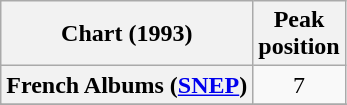<table class="wikitable sortable plainrowheaders" style="text-align:center">
<tr>
<th scope="col">Chart (1993)</th>
<th scope="col">Peak<br> position</th>
</tr>
<tr>
<th scope="row">French Albums (<a href='#'>SNEP</a>)</th>
<td align="center">7</td>
</tr>
<tr>
</tr>
<tr>
</tr>
</table>
